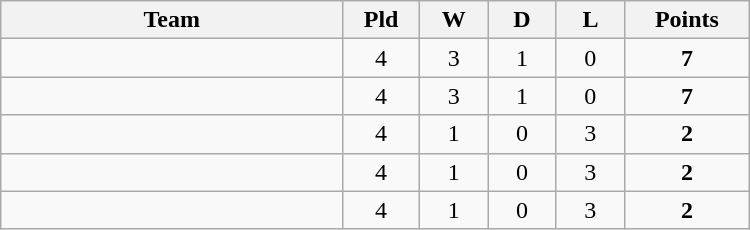<table class=wikitable style="text-align:center" width=500>
<tr>
<th width=25%>Team</th>
<th width=5%>Pld</th>
<th width=5%>W</th>
<th width=5%>D</th>
<th width=5%>L</th>
<th width=8%>Points</th>
</tr>
<tr>
<td align="left"></td>
<td>4</td>
<td>3</td>
<td>1</td>
<td>0</td>
<td><strong>7</strong></td>
</tr>
<tr>
<td align="left"></td>
<td>4</td>
<td>3</td>
<td>1</td>
<td>0</td>
<td><strong>7</strong></td>
</tr>
<tr>
<td align="left"></td>
<td>4</td>
<td>1</td>
<td>0</td>
<td>3</td>
<td><strong>2</strong></td>
</tr>
<tr>
<td align="left"></td>
<td>4</td>
<td>1</td>
<td>0</td>
<td>3</td>
<td><strong>2</strong></td>
</tr>
<tr>
<td align="left"></td>
<td>4</td>
<td>1</td>
<td>0</td>
<td>3</td>
<td><strong>2</strong></td>
</tr>
</table>
